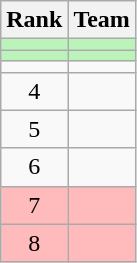<table class=wikitable style="text-align: center;">
<tr>
<th>Rank</th>
<th>Team</th>
</tr>
<tr style="background: #BBF3BB;">
<td></td>
<td style="text-align: left;"></td>
</tr>
<tr style="background: #BBF3BB;">
<td></td>
<td style="text-align: left;"></td>
</tr>
<tr>
<td></td>
<td style="text-align: left;"></td>
</tr>
<tr>
<td>4</td>
<td style="text-align: left;"></td>
</tr>
<tr>
<td>5</td>
<td style="text-align: left;"></td>
</tr>
<tr>
<td>6</td>
<td style="text-align: left;"></td>
</tr>
<tr style="background: #FFBBBB;">
<td>7</td>
<td style="text-align: left;"></td>
</tr>
<tr style="background: #FFBBBB;">
<td>8</td>
<td style="text-align: left;"></td>
</tr>
</table>
